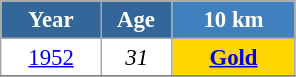<table class="wikitable" style="font-size:95%; text-align:center; border:grey solid 1px; border-collapse:collapse; background:#ffffff;">
<tr>
<th style="background-color:#369; color:white; width:60px;"> Year </th>
<th style="background-color:#369; color:white; width:40px;"> Age </th>
<th style="background-color:#4180be; color:white; width:75px;"> 10 km </th>
</tr>
<tr>
<td><a href='#'>1952</a></td>
<td><em>31</em></td>
<td style="background:gold;"><a href='#'><strong>Gold</strong></a></td>
</tr>
<tr>
</tr>
</table>
